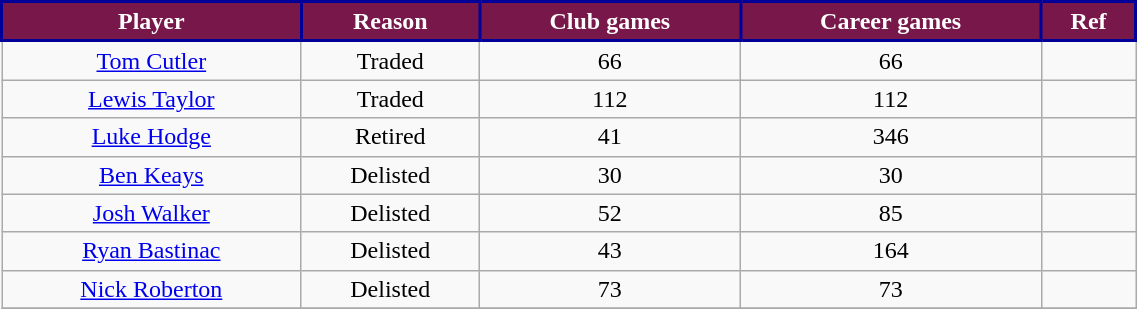<table class="wikitable" style="text-align:center; font-size:100%; width:60%;">
<tr style="color:#FDBE57;">
<th style="background:#78184A; color:white; border: solid #000099 2px;">Player</th>
<th style="background:#78184A; color:white; border: solid #000099 2px;">Reason</th>
<th style="background:#78184A; color:white; border: solid #000099 2px;">Club games</th>
<th style="background:#78184A; color:white; border: solid #000099 2px;">Career games</th>
<th style="background:#78184A; color:white; border: solid #000099 2px;">Ref</th>
</tr>
<tr>
<td><a href='#'>Tom Cutler</a></td>
<td>Traded</td>
<td>66</td>
<td>66</td>
<td></td>
</tr>
<tr>
<td><a href='#'>Lewis Taylor</a></td>
<td>Traded</td>
<td>112</td>
<td>112</td>
<td></td>
</tr>
<tr>
<td><a href='#'>Luke Hodge</a></td>
<td>Retired</td>
<td>41</td>
<td>346</td>
<td></td>
</tr>
<tr>
<td><a href='#'>Ben Keays</a></td>
<td>Delisted</td>
<td>30</td>
<td>30</td>
<td></td>
</tr>
<tr>
<td><a href='#'>Josh Walker</a></td>
<td>Delisted</td>
<td>52</td>
<td>85</td>
<td></td>
</tr>
<tr>
<td><a href='#'>Ryan Bastinac</a></td>
<td>Delisted</td>
<td>43</td>
<td>164</td>
<td></td>
</tr>
<tr>
<td><a href='#'>Nick Roberton</a></td>
<td>Delisted</td>
<td>73</td>
<td>73</td>
<td></td>
</tr>
<tr>
</tr>
</table>
